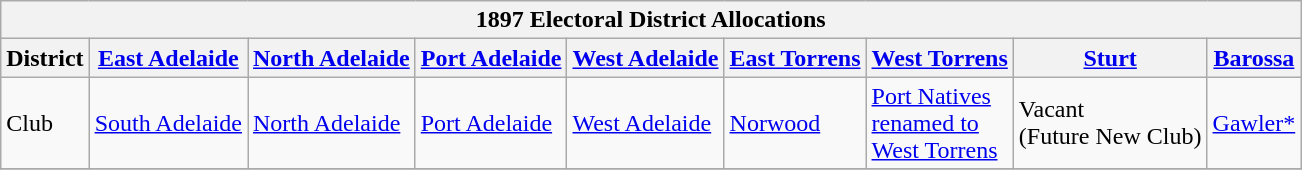<table class="wikitable">
<tr>
<th colspan="9"><strong>1897 Electoral District Allocations</strong></th>
</tr>
<tr>
<th>District</th>
<th><a href='#'>East Adelaide</a></th>
<th><a href='#'>North Adelaide</a></th>
<th><a href='#'>Port Adelaide</a></th>
<th><a href='#'>West Adelaide</a></th>
<th><a href='#'>East Torrens</a></th>
<th><a href='#'>West Torrens</a></th>
<th><a href='#'>Sturt</a></th>
<th><a href='#'>Barossa</a></th>
</tr>
<tr>
<td>Club</td>
<td><a href='#'>South Adelaide</a></td>
<td><a href='#'>North Adelaide</a></td>
<td><a href='#'>Port Adelaide</a></td>
<td><a href='#'>West Adelaide</a></td>
<td><a href='#'>Norwood</a></td>
<td><a href='#'>Port Natives<br> renamed to <br>West Torrens</a></td>
<td>Vacant <br>(Future New Club)</td>
<td><a href='#'>Gawler*</a></td>
</tr>
<tr>
</tr>
</table>
